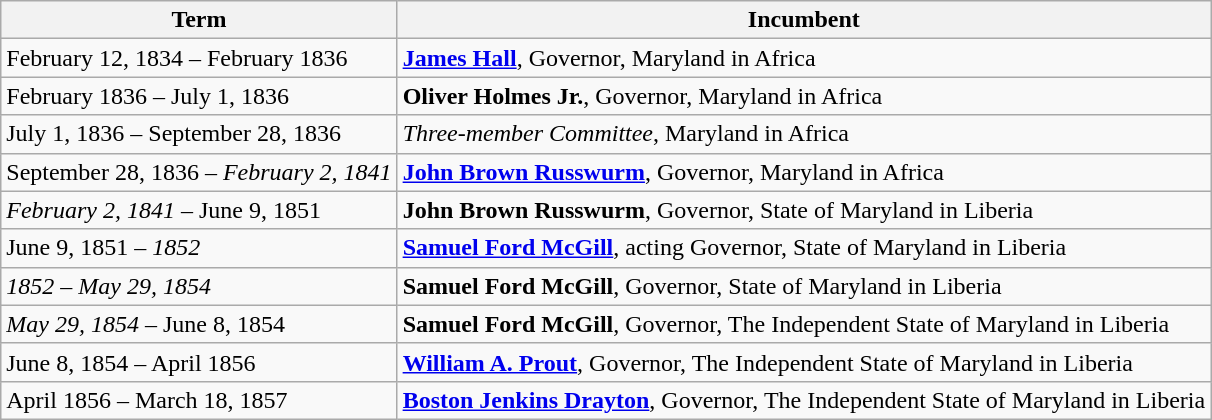<table class="wikitable sortable">
<tr>
<th>Term</th>
<th>Incumbent</th>
</tr>
<tr>
<td>February 12, 1834 – February 1836</td>
<td><strong><a href='#'>James Hall</a></strong>, Governor, Maryland in Africa</td>
</tr>
<tr>
<td>February 1836 – July 1, 1836</td>
<td><strong>Oliver Holmes Jr.</strong>, Governor, Maryland in Africa</td>
</tr>
<tr>
<td>July 1, 1836 – September 28, 1836</td>
<td><em>Three-member Committee</em>, Maryland in Africa</td>
</tr>
<tr>
<td>September 28, 1836 – <em>February 2, 1841</em></td>
<td><strong><a href='#'>John Brown Russwurm</a></strong>, Governor, Maryland in Africa</td>
</tr>
<tr>
<td><em>February 2, 1841</em> – June 9, 1851</td>
<td><strong>John Brown Russwurm</strong>, Governor, State of Maryland in Liberia</td>
</tr>
<tr>
<td>June 9, 1851 – <em>1852</em></td>
<td><strong><a href='#'>Samuel Ford McGill</a></strong>, acting Governor, State of Maryland in Liberia</td>
</tr>
<tr>
<td><em>1852</em> – <em> May 29, 1854</em></td>
<td><strong>Samuel Ford McGill</strong>, Governor, State of Maryland in Liberia</td>
</tr>
<tr>
<td><em>May 29, 1854</em> – June 8, 1854</td>
<td><strong>Samuel Ford McGill</strong>, Governor, The Independent State of Maryland in Liberia</td>
</tr>
<tr>
<td>June 8, 1854 – April 1856</td>
<td><strong><a href='#'>William A. Prout</a></strong>, Governor, The Independent State of Maryland in Liberia</td>
</tr>
<tr>
<td>April 1856 – March 18, 1857</td>
<td><strong><a href='#'>Boston Jenkins Drayton</a></strong>, Governor, The Independent State of Maryland in Liberia</td>
</tr>
</table>
